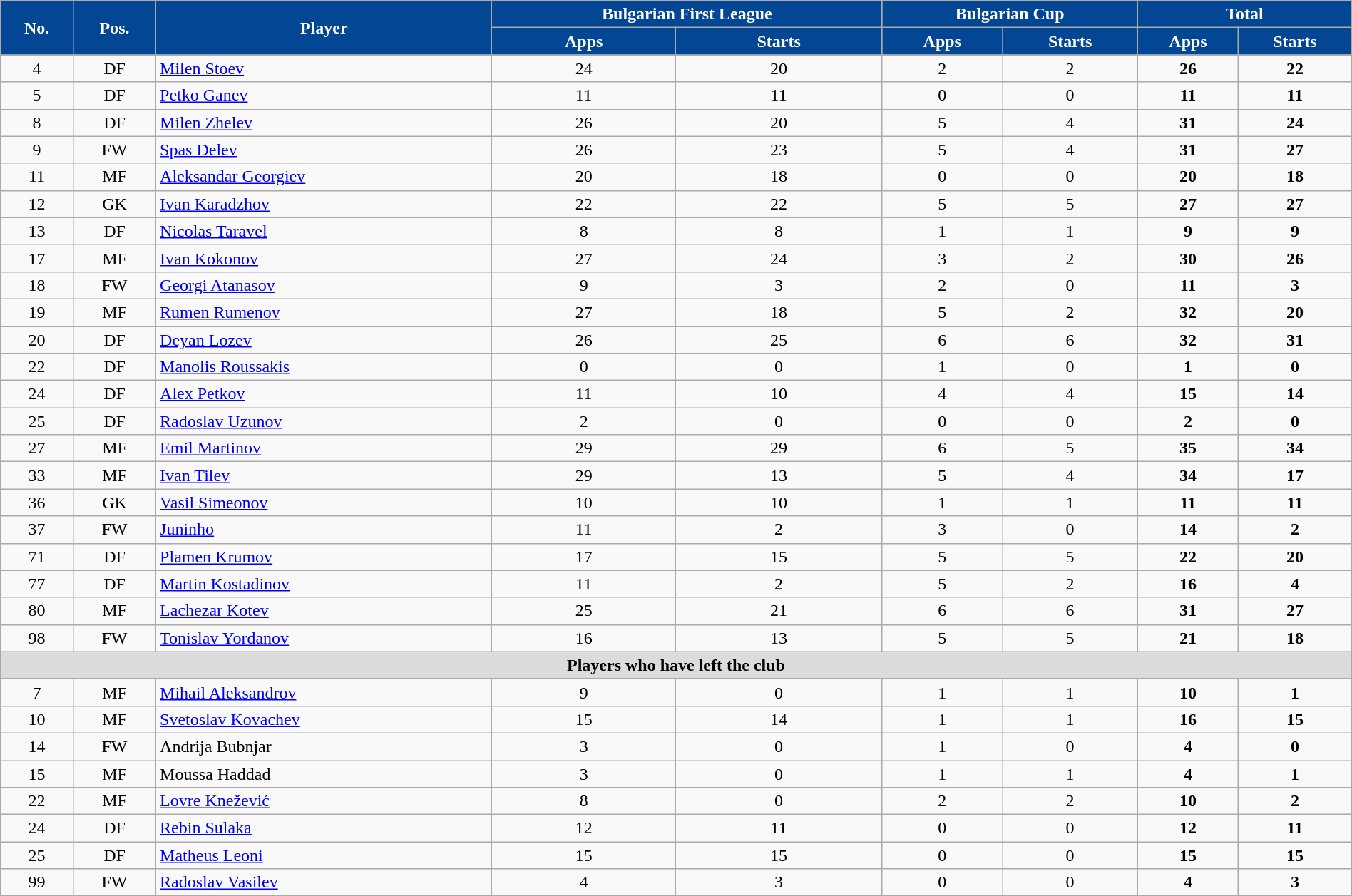<table class="wikitable sortable" style="text-align:center;width:100%;">
<tr>
<th rowspan=2 style=background-color:#034694;color:#FFFFFF>No.</th>
<th rowspan=2 style=background-color:#034694;color:#FFFFFF>Pos.</th>
<th rowspan=2 style=background-color:#034694;color:#FFFFFF>Player</th>
<th colspan=2 style=background:#034694;color:#FFFFFF>Bulgarian First League</th>
<th colspan=2 style=background:#034694;color:#FFFFFF>Bulgarian Cup</th>
<th colspan=2 style=background:#034694;color:#FFFFFF>Total</th>
</tr>
<tr>
<th style=background-color:#034694;color:#FFFFFF>Apps</th>
<th style=background-color:#034694;color:#FFFFFF>Starts</th>
<th style=background-color:#034694;color:#FFFFFF>Apps</th>
<th style=background-color:#034694;color:#FFFFFF>Starts</th>
<th style=background-color:#034694;color:#FFFFFF>Apps</th>
<th style=background-color:#034694;color:#FFFFFF>Starts</th>
</tr>
<tr>
<td>4</td>
<td>DF</td>
<td align=left> <a href='#'>Milen Stoev</a></td>
<td>24</td>
<td>20</td>
<td>2</td>
<td>2</td>
<td><strong>26</strong></td>
<td><strong>22</strong></td>
</tr>
<tr>
<td>5</td>
<td>DF</td>
<td align=left> <a href='#'>Petko Ganev</a></td>
<td>11</td>
<td>11</td>
<td>0</td>
<td>0</td>
<td><strong>11</strong></td>
<td><strong>11</strong></td>
</tr>
<tr>
<td>8</td>
<td>DF</td>
<td align=left> <a href='#'>Milen Zhelev</a></td>
<td>26</td>
<td>20</td>
<td>5</td>
<td>4</td>
<td><strong>31</strong></td>
<td><strong>24</strong></td>
</tr>
<tr>
<td>9</td>
<td>FW</td>
<td align=left> <a href='#'>Spas Delev</a></td>
<td>26</td>
<td>23</td>
<td>5</td>
<td>4</td>
<td><strong>31</strong></td>
<td><strong>27</strong></td>
</tr>
<tr>
<td>11</td>
<td>MF</td>
<td align=left> <a href='#'>Aleksandar Georgiev</a></td>
<td>20</td>
<td>18</td>
<td>0</td>
<td>0</td>
<td><strong>20</strong></td>
<td><strong>18</strong></td>
</tr>
<tr>
<td>12</td>
<td>GK</td>
<td align=left> <a href='#'>Ivan Karadzhov</a></td>
<td>22</td>
<td>22</td>
<td>5</td>
<td>5</td>
<td><strong>27</strong></td>
<td><strong>27</strong></td>
</tr>
<tr>
<td>13</td>
<td>DF</td>
<td align=left> <a href='#'>Nicolas Taravel</a></td>
<td>8</td>
<td>8</td>
<td>1</td>
<td>1</td>
<td><strong>9</strong></td>
<td><strong>9</strong></td>
</tr>
<tr>
<td>17</td>
<td>MF</td>
<td align=left> <a href='#'>Ivan Kokonov</a></td>
<td>27</td>
<td>24</td>
<td>3</td>
<td>2</td>
<td><strong>30</strong></td>
<td><strong>26</strong></td>
</tr>
<tr>
<td>18</td>
<td>FW</td>
<td align=left> <a href='#'>Georgi Atanasov</a></td>
<td>9</td>
<td>3</td>
<td>2</td>
<td>0</td>
<td><strong>11</strong></td>
<td><strong>3</strong></td>
</tr>
<tr>
<td>19</td>
<td>MF</td>
<td align=left> <a href='#'>Rumen Rumenov</a></td>
<td>27</td>
<td>18</td>
<td>5</td>
<td>2</td>
<td><strong>32</strong></td>
<td><strong>20</strong></td>
</tr>
<tr>
<td>20</td>
<td>DF</td>
<td align=left> <a href='#'>Deyan Lozev</a></td>
<td>26</td>
<td>25</td>
<td>6</td>
<td>6</td>
<td><strong>32</strong></td>
<td><strong>31</strong></td>
</tr>
<tr>
<td>22</td>
<td>DF</td>
<td align=left> <a href='#'>Manolis Roussakis</a></td>
<td>0</td>
<td>0</td>
<td>1</td>
<td>0</td>
<td><strong>1</strong></td>
<td><strong>0</strong></td>
</tr>
<tr>
<td>24</td>
<td>DF</td>
<td align=left> <a href='#'>Alex Petkov</a></td>
<td>11</td>
<td>10</td>
<td>4</td>
<td>4</td>
<td><strong>15</strong></td>
<td><strong>14</strong></td>
</tr>
<tr>
<td>25</td>
<td>DF</td>
<td align=left> <a href='#'>Radoslav Uzunov</a></td>
<td>2</td>
<td>0</td>
<td>0</td>
<td>0</td>
<td><strong>2</strong></td>
<td><strong>0</strong></td>
</tr>
<tr>
<td>27</td>
<td>MF</td>
<td align=left> <a href='#'>Emil Martinov</a></td>
<td>29</td>
<td>29</td>
<td>6</td>
<td>5</td>
<td><strong>35</strong></td>
<td><strong>34</strong></td>
</tr>
<tr>
<td>33</td>
<td>MF</td>
<td align=left> <a href='#'>Ivan Tilev</a></td>
<td>29</td>
<td>13</td>
<td>5</td>
<td>4</td>
<td><strong>34</strong></td>
<td><strong>17</strong></td>
</tr>
<tr>
<td>36</td>
<td>GK</td>
<td align=left> <a href='#'>Vasil Simeonov</a></td>
<td>10</td>
<td>10</td>
<td>1</td>
<td>1</td>
<td><strong>11</strong></td>
<td><strong>11</strong></td>
</tr>
<tr>
<td>37</td>
<td>FW</td>
<td align=left> <a href='#'>Juninho</a></td>
<td>11</td>
<td>2</td>
<td>3</td>
<td>0</td>
<td><strong>14</strong></td>
<td><strong>2</strong></td>
</tr>
<tr>
<td>71</td>
<td>DF</td>
<td align=left> <a href='#'>Plamen Krumov</a></td>
<td>17</td>
<td>15</td>
<td>5</td>
<td>5</td>
<td><strong>22</strong></td>
<td><strong>20</strong></td>
</tr>
<tr>
<td>77</td>
<td>DF</td>
<td align=left> <a href='#'>Martin Kostadinov</a></td>
<td>11</td>
<td>2</td>
<td>5</td>
<td>2</td>
<td><strong>16</strong></td>
<td><strong>4</strong></td>
</tr>
<tr>
<td>80</td>
<td>MF</td>
<td align=left> <a href='#'>Lachezar Kotev</a></td>
<td>25</td>
<td>21</td>
<td>6</td>
<td>6</td>
<td><strong>31</strong></td>
<td><strong>27</strong></td>
</tr>
<tr>
<td>98</td>
<td>FW</td>
<td align=left> <a href='#'>Tonislav Yordanov</a></td>
<td>16</td>
<td>13</td>
<td>5</td>
<td>5</td>
<td><strong>21</strong></td>
<td><strong>18</strong></td>
</tr>
<tr>
<th colspan="9"  style="background:#dcdcdc; text-align:center;">Players who have left the club</th>
</tr>
<tr>
<td>7</td>
<td>MF</td>
<td align=left> <a href='#'>Mihail Aleksandrov</a></td>
<td>9</td>
<td>0</td>
<td>1</td>
<td>1</td>
<td><strong>10</strong></td>
<td><strong>1</strong></td>
</tr>
<tr>
<td>10</td>
<td>MF</td>
<td align=left> <a href='#'>Svetoslav Kovachev</a></td>
<td>15</td>
<td>14</td>
<td>1</td>
<td>1</td>
<td><strong>16</strong></td>
<td><strong>15</strong></td>
</tr>
<tr>
<td>14</td>
<td>FW</td>
<td align=left> Andrija Bubnjar</td>
<td>3</td>
<td>0</td>
<td>1</td>
<td>0</td>
<td><strong>4</strong></td>
<td><strong>0</strong></td>
</tr>
<tr>
<td>15</td>
<td>MF</td>
<td align=left> Moussa Haddad</td>
<td>3</td>
<td>0</td>
<td>1</td>
<td>1</td>
<td><strong>4</strong></td>
<td><strong>1</strong></td>
</tr>
<tr>
<td>22</td>
<td>MF</td>
<td align=left> <a href='#'>Lovre Knežević</a></td>
<td>8</td>
<td>0</td>
<td>2</td>
<td>2</td>
<td><strong>10</strong></td>
<td><strong>2</strong></td>
</tr>
<tr>
<td>24</td>
<td>DF</td>
<td align=left> <a href='#'>Rebin Sulaka</a></td>
<td>12</td>
<td>11</td>
<td>0</td>
<td>0</td>
<td><strong>12</strong></td>
<td><strong>11</strong></td>
</tr>
<tr>
<td>25</td>
<td>DF</td>
<td align=left> <a href='#'>Matheus Leoni</a></td>
<td>15</td>
<td>15</td>
<td>0</td>
<td>0</td>
<td><strong>15</strong></td>
<td><strong>15</strong></td>
</tr>
<tr>
<td>99</td>
<td>FW</td>
<td align=left> <a href='#'>Radoslav Vasilev</a></td>
<td>4</td>
<td>3</td>
<td>0</td>
<td>0</td>
<td><strong>4</strong></td>
<td><strong>3</strong></td>
</tr>
</table>
